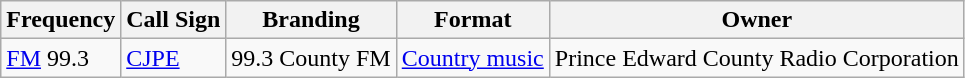<table class="wikitable">
<tr>
<th>Frequency</th>
<th>Call Sign</th>
<th>Branding</th>
<th>Format</th>
<th>Owner</th>
</tr>
<tr>
<td><a href='#'>FM</a> 99.3</td>
<td><a href='#'>CJPE</a></td>
<td>99.3 County FM</td>
<td><a href='#'>Country music</a></td>
<td>Prince Edward County Radio Corporation</td>
</tr>
</table>
